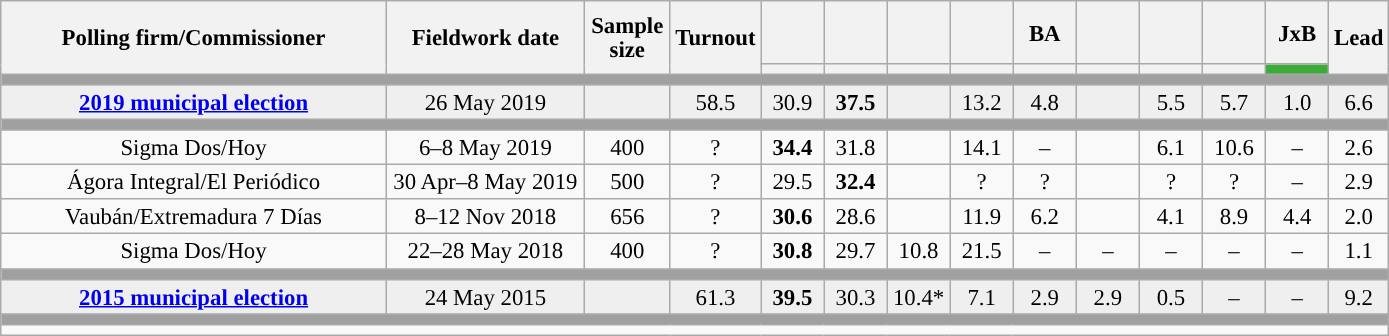<table class="wikitable collapsible collapsed" style="text-align:center; font-size:95%; line-height:16px;">
<tr style="height:42px;">
<th style="width:250px;" rowspan="2">Polling firm/Commissioner</th>
<th style="width:125px;" rowspan="2">Fieldwork date</th>
<th style="width:50px;" rowspan="2">Sample size</th>
<th style="width:45px;" rowspan="2">Turnout</th>
<th style="width:35px;"></th>
<th style="width:35px;"></th>
<th style="width:35px;"></th>
<th style="width:35px;"></th>
<th style="width:35px;">BA</th>
<th style="width:35px;"></th>
<th style="width:35px;"></th>
<th style="width:35px;"></th>
<th style="width:35px;">JxB</th>
<th style="width:30px;" rowspan="2">Lead</th>
</tr>
<tr>
<th style="color:inherit;background:"></th>
<th style="color:inherit;background:"></th>
<th style="color:inherit;background:"></th>
<th style="color:inherit;background:"></th>
<th style="color:inherit;background:"></th>
<th style="color:inherit;background:"></th>
<th style="color:inherit;background:"></th>
<th style="color:inherit;background:"></th>
<th style="color:inherit;background:#3DAB38;"></th>
</tr>
<tr>
<td colspan="14" style="background:#A0A0A0"></td>
</tr>
<tr style="background:#EFEFEF;">
<td><strong><a href='#'>2019 municipal election</a></strong></td>
<td>26 May 2019</td>
<td></td>
<td>58.5</td>
<td>30.9<br></td>
<td><strong>37.5</strong><br></td>
<td></td>
<td>13.2<br></td>
<td>4.8<br></td>
<td></td>
<td>5.5<br></td>
<td>5.7<br></td>
<td>1.0<br></td>
<td style="background:">6.6</td>
</tr>
<tr>
<td colspan="14" style="background:#A0A0A0"></td>
</tr>
<tr>
<td>Sigma Dos/Hoy</td>
<td>6–8 May 2019</td>
<td>400</td>
<td>?</td>
<td><strong>34.4</strong><br></td>
<td>31.8<br></td>
<td></td>
<td>14.1<br></td>
<td>–</td>
<td></td>
<td>6.1<br></td>
<td>10.6<br></td>
<td>–</td>
<td style="background:">2.6</td>
</tr>
<tr>
<td>Ágora Integral/El Periódico</td>
<td>30 Apr–8 May 2019</td>
<td>500</td>
<td>?</td>
<td>29.5<br></td>
<td><strong>32.4</strong><br></td>
<td></td>
<td>?<br></td>
<td>?<br></td>
<td></td>
<td>?<br></td>
<td>?<br></td>
<td>–</td>
<td style="background:">2.9</td>
</tr>
<tr>
<td>Vaubán/Extremadura 7 Días</td>
<td>8–12 Nov 2018</td>
<td>656</td>
<td>?</td>
<td><strong>30.6</strong><br></td>
<td>28.6<br></td>
<td></td>
<td>11.9<br></td>
<td>6.2<br></td>
<td></td>
<td>4.1<br></td>
<td>8.9<br></td>
<td>4.4<br></td>
<td style="background:">2.0</td>
</tr>
<tr>
<td>Sigma Dos/Hoy</td>
<td>22–28 May 2018</td>
<td>400</td>
<td>?</td>
<td><strong>30.8</strong><br></td>
<td>29.7<br></td>
<td>10.8<br></td>
<td>21.5<br></td>
<td>–</td>
<td>–</td>
<td>–</td>
<td>–</td>
<td>–</td>
<td style="background:">1.1</td>
</tr>
<tr>
<td colspan="14" style="background:#A0A0A0"></td>
</tr>
<tr style="background:#EFEFEF;">
<td><strong><a href='#'>2015 municipal election</a></strong></td>
<td>24 May 2015</td>
<td></td>
<td>61.3</td>
<td><strong>39.5</strong><br></td>
<td>30.3<br></td>
<td>10.4*<br></td>
<td>7.1<br></td>
<td>2.9<br></td>
<td>2.9<br></td>
<td>0.5<br></td>
<td>–</td>
<td>–</td>
<td style="background:">9.2</td>
</tr>
<tr>
<td colspan="14" style="background:#A0A0A0"></td>
</tr>
<tr>
<td align="left" colspan="14"></td>
</tr>
</table>
